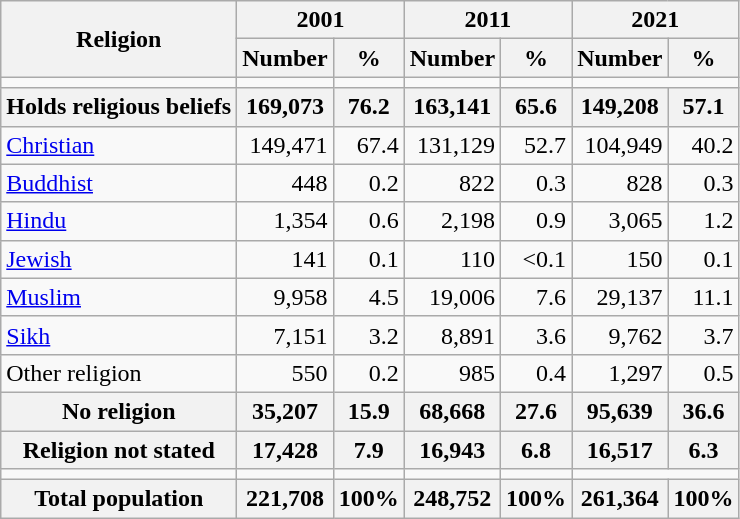<table class="wikitable sortable mw-collapsible mw-collapsed">
<tr>
<th rowspan="2">Religion</th>
<th colspan="2">2001</th>
<th colspan="2">2011</th>
<th colspan="2">2021</th>
</tr>
<tr>
<th>Number</th>
<th>%</th>
<th>Number</th>
<th>%</th>
<th>Number</th>
<th>%</th>
</tr>
<tr>
<td></td>
<td></td>
<td></td>
<td></td>
<td></td>
</tr>
<tr>
<th>Holds religious beliefs</th>
<th>169,073</th>
<th>76.2</th>
<th>163,141</th>
<th>65.6</th>
<th>149,208</th>
<th>57.1</th>
</tr>
<tr>
<td> <a href='#'>Christian</a></td>
<td align="right">149,471</td>
<td align="right">67.4</td>
<td align="right">131,129</td>
<td align="right">52.7</td>
<td align="right">104,949</td>
<td align="right">40.2</td>
</tr>
<tr>
<td> <a href='#'>Buddhist</a></td>
<td align="right">448</td>
<td align="right">0.2</td>
<td align="right">822</td>
<td align="right">0.3</td>
<td align="right">828</td>
<td align="right">0.3</td>
</tr>
<tr>
<td> <a href='#'>Hindu</a></td>
<td align="right">1,354</td>
<td align="right">0.6</td>
<td align="right">2,198</td>
<td align="right">0.9</td>
<td align="right">3,065</td>
<td align="right">1.2</td>
</tr>
<tr>
<td> <a href='#'>Jewish</a></td>
<td align="right">141</td>
<td align="right">0.1</td>
<td align="right">110</td>
<td align="right"><0.1</td>
<td align="right">150</td>
<td align="right">0.1</td>
</tr>
<tr>
<td> <a href='#'>Muslim</a></td>
<td align="right">9,958</td>
<td align="right">4.5</td>
<td align="right">19,006</td>
<td align="right">7.6</td>
<td align="right">29,137</td>
<td align="right">11.1</td>
</tr>
<tr>
<td> <a href='#'>Sikh</a></td>
<td align="right">7,151</td>
<td align="right">3.2</td>
<td align="right">8,891</td>
<td align="right">3.6</td>
<td align="right">9,762</td>
<td align="right">3.7</td>
</tr>
<tr>
<td>Other religion</td>
<td align="right">550</td>
<td align="right">0.2</td>
<td align="right">985</td>
<td align="right">0.4</td>
<td align="right">1,297</td>
<td align="right">0.5</td>
</tr>
<tr>
<th>No religion</th>
<th align="right">35,207</th>
<th align="right">15.9</th>
<th align="right">68,668</th>
<th align="right">27.6</th>
<th align="right">95,639</th>
<th align="right">36.6</th>
</tr>
<tr>
<th>Religion not stated</th>
<th align="right">17,428</th>
<th align="right">7.9</th>
<th align="right">16,943</th>
<th align="right">6.8</th>
<th align="right">16,517</th>
<th align="right">6.3</th>
</tr>
<tr>
<td></td>
<td></td>
<td></td>
<td></td>
<td></td>
</tr>
<tr>
<th>Total population</th>
<th align="right">221,708</th>
<th align="right">100%</th>
<th align="right">248,752</th>
<th align="right">100%</th>
<th align="right">261,364</th>
<th align="right">100%</th>
</tr>
</table>
